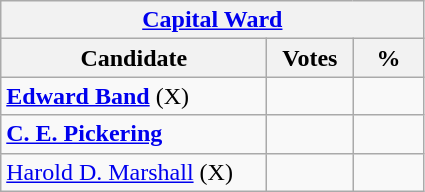<table class="wikitable">
<tr>
<th colspan="3"><a href='#'>Capital Ward</a></th>
</tr>
<tr>
<th style="width: 170px">Candidate</th>
<th style="width: 50px">Votes</th>
<th style="width: 40px">%</th>
</tr>
<tr>
<td><strong><a href='#'>Edward Band</a></strong>  (X)</td>
<td></td>
<td></td>
</tr>
<tr>
<td><strong><a href='#'>C. E. Pickering</a></strong></td>
<td></td>
<td></td>
</tr>
<tr>
<td><a href='#'>Harold D. Marshall</a> (X)</td>
<td></td>
<td></td>
</tr>
</table>
